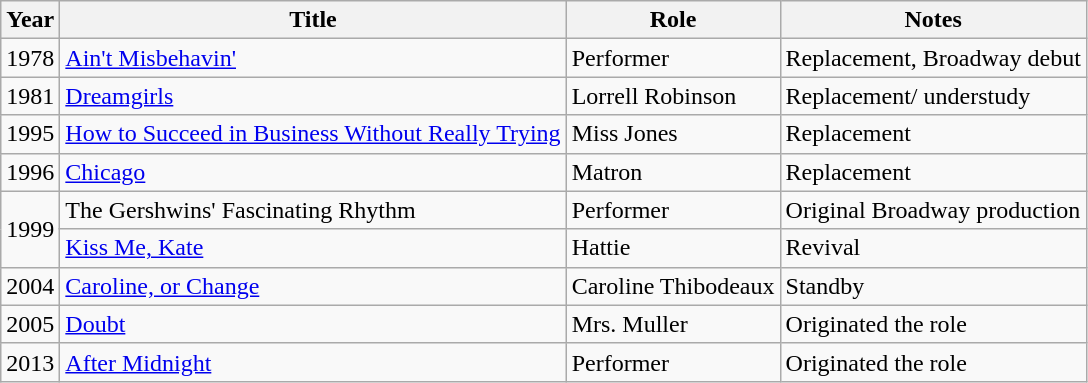<table class="wikitable">
<tr>
<th>Year</th>
<th>Title</th>
<th>Role</th>
<th>Notes</th>
</tr>
<tr>
<td>1978</td>
<td><a href='#'>Ain't Misbehavin'</a></td>
<td>Performer</td>
<td>Replacement, Broadway debut</td>
</tr>
<tr>
<td>1981</td>
<td><a href='#'>Dreamgirls</a></td>
<td>Lorrell Robinson</td>
<td>Replacement/ understudy</td>
</tr>
<tr>
<td>1995</td>
<td><a href='#'>How to Succeed in Business Without Really Trying</a></td>
<td>Miss Jones</td>
<td>Replacement</td>
</tr>
<tr>
<td>1996</td>
<td><a href='#'>Chicago</a></td>
<td>Matron</td>
<td>Replacement</td>
</tr>
<tr>
<td rowspan="2">1999</td>
<td>The Gershwins' Fascinating Rhythm</td>
<td>Performer</td>
<td>Original Broadway production</td>
</tr>
<tr>
<td><a href='#'>Kiss Me, Kate</a></td>
<td>Hattie</td>
<td>Revival</td>
</tr>
<tr>
<td>2004</td>
<td><a href='#'>Caroline, or Change</a></td>
<td>Caroline Thibodeaux</td>
<td>Standby</td>
</tr>
<tr>
<td>2005</td>
<td><a href='#'>Doubt</a></td>
<td>Mrs. Muller</td>
<td>Originated the role</td>
</tr>
<tr>
<td>2013</td>
<td><a href='#'>After Midnight</a></td>
<td>Performer</td>
<td>Originated the role</td>
</tr>
</table>
